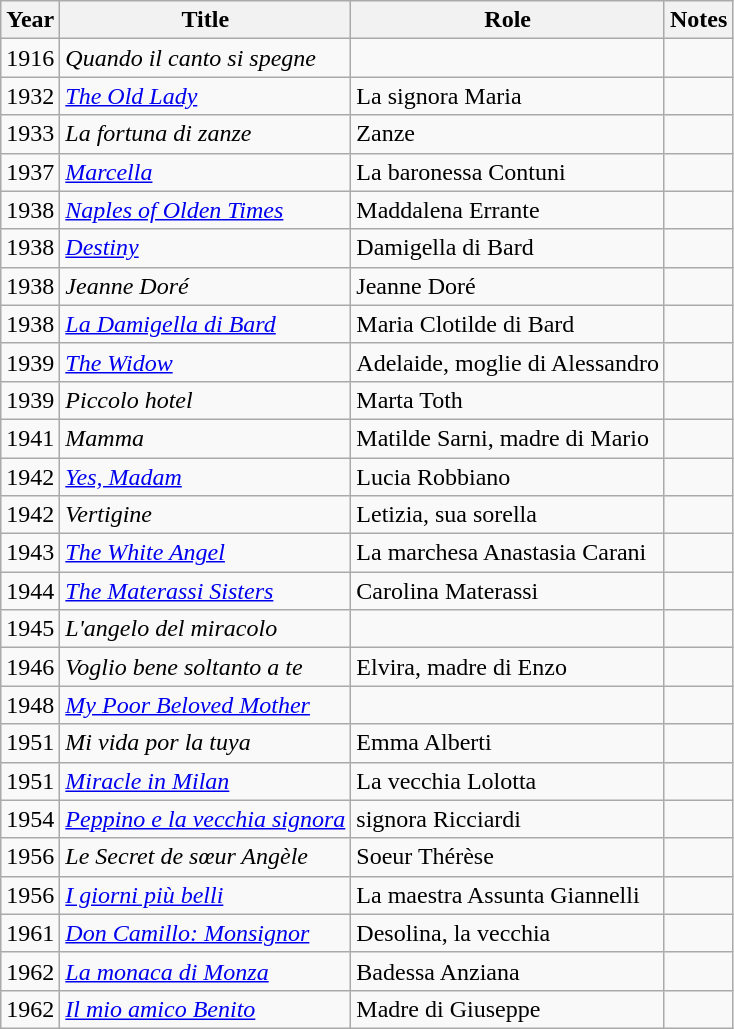<table class="wikitable">
<tr>
<th>Year</th>
<th>Title</th>
<th>Role</th>
<th>Notes</th>
</tr>
<tr>
<td>1916</td>
<td><em>Quando il canto si spegne</em></td>
<td></td>
<td></td>
</tr>
<tr>
<td>1932</td>
<td><em><a href='#'>The Old Lady</a></em></td>
<td>La signora Maria</td>
<td></td>
</tr>
<tr>
<td>1933</td>
<td><em>La fortuna di zanze</em></td>
<td>Zanze</td>
<td></td>
</tr>
<tr>
<td>1937</td>
<td><em><a href='#'>Marcella</a></em></td>
<td>La baronessa Contuni</td>
<td></td>
</tr>
<tr>
<td>1938</td>
<td><em><a href='#'>Naples of Olden Times</a></em></td>
<td>Maddalena Errante</td>
<td></td>
</tr>
<tr>
<td>1938</td>
<td><em><a href='#'>Destiny</a></em></td>
<td>Damigella di Bard</td>
<td></td>
</tr>
<tr>
<td>1938</td>
<td><em>Jeanne Doré</em></td>
<td>Jeanne Doré</td>
<td></td>
</tr>
<tr>
<td>1938</td>
<td><em><a href='#'>La Damigella di Bard</a></em></td>
<td>Maria Clotilde di Bard</td>
<td></td>
</tr>
<tr>
<td>1939</td>
<td><em><a href='#'>The Widow</a></em></td>
<td>Adelaide, moglie di Alessandro</td>
<td></td>
</tr>
<tr>
<td>1939</td>
<td><em>Piccolo hotel</em></td>
<td>Marta Toth</td>
<td></td>
</tr>
<tr>
<td>1941</td>
<td><em>Mamma</em></td>
<td>Matilde Sarni, madre di Mario</td>
<td></td>
</tr>
<tr>
<td>1942</td>
<td><em><a href='#'>Yes, Madam</a></em></td>
<td>Lucia Robbiano</td>
<td></td>
</tr>
<tr>
<td>1942</td>
<td><em>Vertigine</em></td>
<td>Letizia, sua sorella</td>
<td></td>
</tr>
<tr>
<td>1943</td>
<td><em><a href='#'>The White Angel</a></em></td>
<td>La marchesa Anastasia Carani</td>
<td></td>
</tr>
<tr>
<td>1944</td>
<td><em><a href='#'>The Materassi Sisters</a></em></td>
<td>Carolina Materassi</td>
<td></td>
</tr>
<tr>
<td>1945</td>
<td><em>L'angelo del miracolo</em></td>
<td></td>
<td></td>
</tr>
<tr>
<td>1946</td>
<td><em>Voglio bene soltanto a te</em></td>
<td>Elvira, madre di Enzo</td>
<td></td>
</tr>
<tr>
<td>1948</td>
<td><em><a href='#'>My Poor Beloved Mother</a></em></td>
<td></td>
<td></td>
</tr>
<tr>
<td>1951</td>
<td><em>Mi vida por la tuya</em></td>
<td>Emma Alberti</td>
<td></td>
</tr>
<tr>
<td>1951</td>
<td><em><a href='#'>Miracle in Milan</a></em></td>
<td>La vecchia Lolotta</td>
<td></td>
</tr>
<tr>
<td>1954</td>
<td><em><a href='#'>Peppino e la vecchia signora</a></em></td>
<td>signora Ricciardi</td>
<td></td>
</tr>
<tr>
<td>1956</td>
<td><em>Le Secret de sœur Angèle</em></td>
<td>Soeur Thérèse</td>
<td></td>
</tr>
<tr>
<td>1956</td>
<td><em><a href='#'>I giorni più belli</a></em></td>
<td>La maestra Assunta Giannelli</td>
<td></td>
</tr>
<tr>
<td>1961</td>
<td><em><a href='#'>Don Camillo: Monsignor</a></em></td>
<td>Desolina, la vecchia</td>
<td></td>
</tr>
<tr>
<td>1962</td>
<td><em><a href='#'>La monaca di Monza</a></em></td>
<td>Badessa Anziana</td>
<td></td>
</tr>
<tr>
<td>1962</td>
<td><em><a href='#'>Il mio amico Benito</a></em></td>
<td>Madre di Giuseppe</td>
<td></td>
</tr>
</table>
